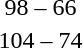<table style="text-align:center;">
<tr>
<th width=200></th>
<th width=100></th>
<th width=200></th>
<th></th>
</tr>
<tr>
<td align=right><strong></strong></td>
<td>98 – 66</td>
<td align=left></td>
</tr>
<tr>
<td align=right><strong></strong></td>
<td>104 – 74</td>
<td align=left></td>
</tr>
</table>
